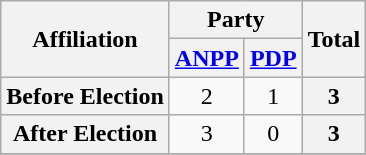<table class="wikitable" style="text-align:center">
<tr>
<th rowspan="2">Affiliation</th>
<th colspan="2">Party</th>
<th rowspan="2">Total</th>
</tr>
<tr>
<th><a href='#'>ANPP</a></th>
<th><a href='#'>PDP</a></th>
</tr>
<tr>
<th>Before Election</th>
<td>2</td>
<td>1</td>
<th>3</th>
</tr>
<tr>
<th>After Election</th>
<td>3</td>
<td>0</td>
<th>3</th>
</tr>
<tr>
</tr>
</table>
